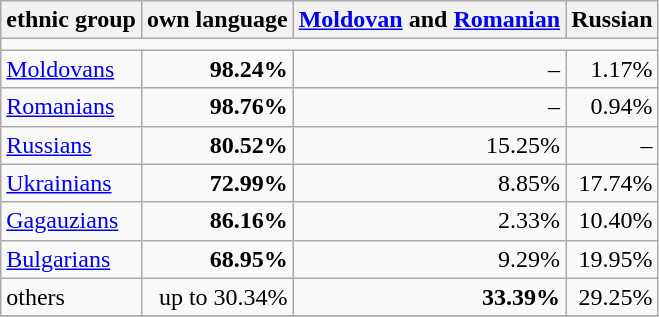<table class="wikitable" style="text-align:right;">
<tr>
<th>ethnic group</th>
<th>own language</th>
<th><a href='#'>Moldovan</a> and <a href='#'>Romanian</a></th>
<th>Russian</th>
</tr>
<tr>
<td colspan="4"></td>
</tr>
<tr>
<td align="left"><a href='#'>Moldovans</a></td>
<td><strong>98.24%</strong></td>
<td>–</td>
<td>1.17%</td>
</tr>
<tr>
<td align="left"><a href='#'>Romanians</a></td>
<td><strong>98.76%</strong></td>
<td>–</td>
<td>0.94%</td>
</tr>
<tr>
<td align="left"><a href='#'>Russians</a></td>
<td><strong>80.52%</strong></td>
<td>15.25%</td>
<td>–</td>
</tr>
<tr>
<td align="left"><a href='#'>Ukrainians</a></td>
<td><strong>72.99%</strong></td>
<td>8.85%</td>
<td>17.74%</td>
</tr>
<tr>
<td align="left"><a href='#'>Gagauzians</a></td>
<td><strong>86.16%</strong></td>
<td>2.33%</td>
<td>10.40%</td>
</tr>
<tr>
<td align="left"><a href='#'>Bulgarians</a></td>
<td><strong>68.95%</strong></td>
<td>9.29%</td>
<td>19.95%</td>
</tr>
<tr>
<td align="left">others</td>
<td>up to 30.34%</td>
<td><strong>33.39%</strong></td>
<td>29.25%</td>
</tr>
<tr>
</tr>
</table>
